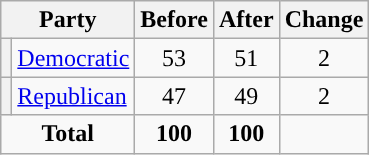<table class="wikitable" style="text-align:center;">
<tr>
<th colspan="2">Party</th>
<th>Before</th>
<th>After</th>
<th>Change</th>
</tr>
<tr>
<th style="background-color:"></th>
<td style="text-align:left;"><a href='#'>Democratic</a></td>
<td>53</td>
<td>51</td>
<td> 2</td>
</tr>
<tr>
<th style="background-color:"></th>
<td style="text-align:left;"><a href='#'>Republican</a></td>
<td>47</td>
<td>49</td>
<td> 2</td>
</tr>
<tr>
<td colspan="2"><strong>Total</strong></td>
<td><strong>100</strong></td>
<td><strong>100</strong></td>
<td></td>
</tr>
</table>
